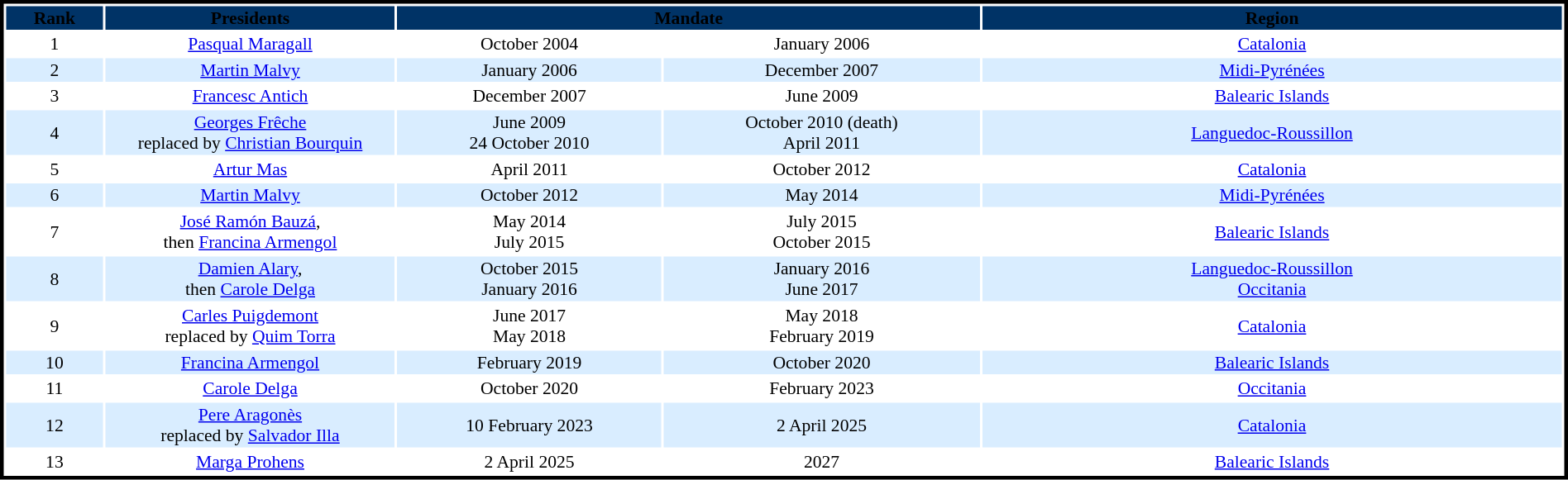<table style="margin:0 auto; padding: 0; border:3px solid; font-size: 90%; text-align:"center" align="right" class="toccolours" width="100%">
<tr>
<th align="center" style="background:#003366;;" scope=col width="5%"><span>Rank</span></th>
<th align="center" style="background:#003366;;" scope=col width="15%"><span>Presidents</span></th>
<th align="center" style="background:#003366;;" scope=col colspan="2" width="30%"><span>Mandate </span></th>
<th align="center" style="background:#003366;;" scope=col colspan="2" width="30%"><span>Region </span></th>
</tr>
<tr>
<td align="center">1</td>
<td align="center"><a href='#'>Pasqual Maragall</a></td>
<td align="center">October 2004</td>
<td align="center">January 2006</td>
<td align="center"> <a href='#'>Catalonia</a></td>
</tr>
<tr>
<td style="background:#d9edff;;" align="center">2</td>
<td style="background:#d9edff;;" align="center"><a href='#'>Martin Malvy</a></td>
<td style="background:#d9edff;;" align="center">January 2006</td>
<td style="background:#d9edff;;" align="center">December 2007</td>
<td style="background:#d9edff;;" align="center"> <a href='#'>Midi-Pyrénées</a></td>
</tr>
<tr>
<td align="center">3</td>
<td align="center"><a href='#'>Francesc Antich</a></td>
<td align="center">December 2007</td>
<td align="center">June 2009</td>
<td align="center"> <a href='#'>Balearic Islands</a></td>
</tr>
<tr>
<td style="background:#d9edff;;" align="center">4</td>
<td style="background:#d9edff;;" align="center"><a href='#'>Georges Frêche</a><br>replaced by <a href='#'>Christian Bourquin</a></td>
<td style="background:#d9edff;;" align="center">June 2009<br>24 October 2010</td>
<td style="background:#d9edff;;" align="center"> October 2010 (death)<br>April 2011</td>
<td style="background:#d9edff;;" align="center"> <a href='#'>Languedoc-Roussillon</a></td>
</tr>
<tr>
<td align="center">5</td>
<td align="center"><a href='#'>Artur Mas</a></td>
<td align="center">April 2011</td>
<td align="center">October 2012</td>
<td align="center"> <a href='#'>Catalonia</a></td>
</tr>
<tr>
<td style="background:#d9edff;;" align="center">6</td>
<td style="background:#d9edff;;" align="center"><a href='#'>Martin Malvy</a></td>
<td style="background:#d9edff;;" align="center">October 2012</td>
<td style="background:#d9edff;;" align="center">May 2014</td>
<td style="background:#d9edff;;" align="center"> <a href='#'>Midi-Pyrénées</a></td>
</tr>
<tr>
<td align="center">7</td>
<td align="center"><a href='#'>José Ramón Bauzá</a>,<br>then <a href='#'>Francina Armengol</a></td>
<td align="center">May 2014<br>July 2015</td>
<td align="center">July 2015<br>October 2015</td>
<td align="center"> <a href='#'>Balearic Islands</a></td>
</tr>
<tr>
<td style="background:#d9edff;;" align="center">8</td>
<td style="background:#d9edff;;" align="center"><a href='#'>Damien Alary</a>,<br>then <a href='#'>Carole Delga</a></td>
<td style="background:#d9edff;;" align="center">October 2015<br>January 2016</td>
<td style="background:#d9edff;;" align="center">January 2016<br>June 2017</td>
<td style="background:#d9edff;;" align="center"> <a href='#'>Languedoc-Roussillon</a><br> <a href='#'>Occitania</a></td>
</tr>
<tr>
<td align="center">9</td>
<td align="center"><a href='#'>Carles Puigdemont</a><br>replaced by <a href='#'>Quim Torra</a></td>
<td align="center">June 2017<br>May 2018</td>
<td align="center">May 2018<br>February 2019</td>
<td align="center"> <a href='#'>Catalonia</a></td>
</tr>
<tr>
<td style="background:#d9edff;;" align="center">10</td>
<td style="background:#d9edff;;" align="center"><a href='#'>Francina Armengol</a></td>
<td style="background:#d9edff;;" align="center">February 2019</td>
<td style="background:#d9edff;;" align="center">October 2020</td>
<td style="background:#d9edff;;" align="center"> <a href='#'>Balearic Islands</a></td>
</tr>
<tr>
<td align="center">11</td>
<td align="center"><a href='#'>Carole Delga</a></td>
<td align="center">October 2020</td>
<td align="center">February 2023</td>
<td align="center"> <a href='#'>Occitania</a></td>
</tr>
<tr>
<td style="background:#d9edff;;" align="center">12</td>
<td style="background:#d9edff;;" align="center"><a href='#'>Pere Aragonès</a><br>replaced by <a href='#'>Salvador Illa</a></td>
<td style="background:#d9edff;;" align="center">10 February 2023</td>
<td style="background:#d9edff;;" align="center">2 April 2025</td>
<td style="background:#d9edff;;" align="center"> <a href='#'>Catalonia</a></td>
</tr>
<tr>
<td align="center">13</td>
<td align="center"><a href='#'>Marga Prohens</a></td>
<td align="center">2 April 2025</td>
<td align="center">2027</td>
<td align="center"> <a href='#'>Balearic Islands</a></td>
</tr>
</table>
